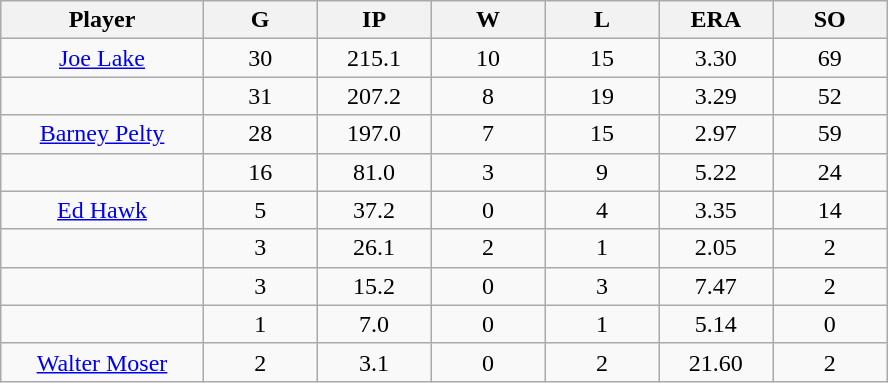<table class="wikitable sortable">
<tr>
<th bgcolor="#DDDDFF" width="16%">Player</th>
<th bgcolor="#DDDDFF" width="9%">G</th>
<th bgcolor="#DDDDFF" width="9%">IP</th>
<th bgcolor="#DDDDFF" width="9%">W</th>
<th bgcolor="#DDDDFF" width="9%">L</th>
<th bgcolor="#DDDDFF" width="9%">ERA</th>
<th bgcolor="#DDDDFF" width="9%">SO</th>
</tr>
<tr align="center">
<td><a href='#'>Joe Lake</a></td>
<td>30</td>
<td>215.1</td>
<td>10</td>
<td>15</td>
<td>3.30</td>
<td>69</td>
</tr>
<tr align=center>
<td></td>
<td>31</td>
<td>207.2</td>
<td>8</td>
<td>19</td>
<td>3.29</td>
<td>52</td>
</tr>
<tr align="center">
<td><a href='#'>Barney Pelty</a></td>
<td>28</td>
<td>197.0</td>
<td>7</td>
<td>15</td>
<td>2.97</td>
<td>59</td>
</tr>
<tr align=center>
<td></td>
<td>16</td>
<td>81.0</td>
<td>3</td>
<td>9</td>
<td>5.22</td>
<td>24</td>
</tr>
<tr align="center">
<td><a href='#'>Ed Hawk</a></td>
<td>5</td>
<td>37.2</td>
<td>0</td>
<td>4</td>
<td>3.35</td>
<td>14</td>
</tr>
<tr align=center>
<td></td>
<td>3</td>
<td>26.1</td>
<td>2</td>
<td>1</td>
<td>2.05</td>
<td>2</td>
</tr>
<tr align="center">
<td></td>
<td>3</td>
<td>15.2</td>
<td>0</td>
<td>3</td>
<td>7.47</td>
<td>2</td>
</tr>
<tr align="center">
<td></td>
<td>1</td>
<td>7.0</td>
<td>0</td>
<td>1</td>
<td>5.14</td>
<td>0</td>
</tr>
<tr align="center">
<td><a href='#'>Walter Moser</a></td>
<td>2</td>
<td>3.1</td>
<td>0</td>
<td>2</td>
<td>21.60</td>
<td>2</td>
</tr>
</table>
